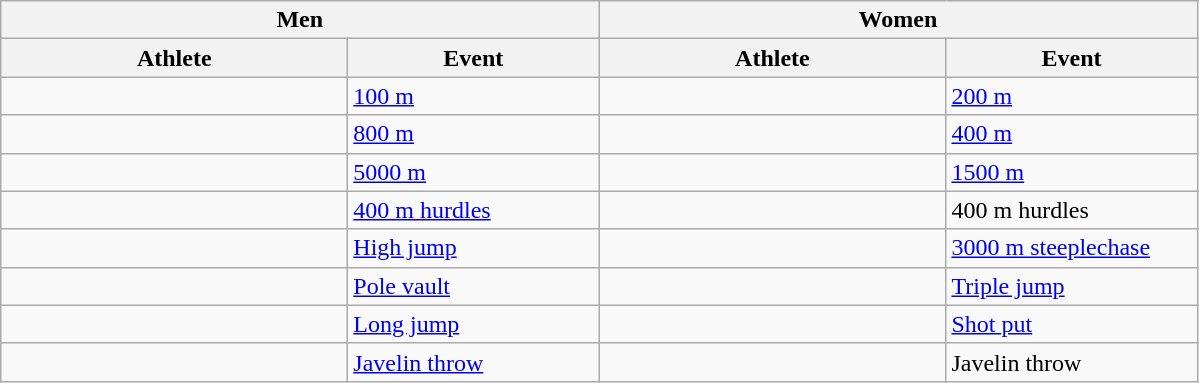<table class=wikitable>
<tr>
<th colspan="2">Men</th>
<th colspan="2">Women</th>
</tr>
<tr>
<th style="width:14em">Athlete</th>
<th style="width:10em">Event</th>
<th style="width:14em">Athlete</th>
<th style="width:10em">Event</th>
</tr>
<tr>
<td></td>
<td><a href='#'>100&nbsp;m</a></td>
<td></td>
<td><a href='#'>200&nbsp;m</a></td>
</tr>
<tr>
<td></td>
<td><a href='#'>800&nbsp;m</a></td>
<td></td>
<td><a href='#'>400&nbsp;m</a></td>
</tr>
<tr>
<td></td>
<td><a href='#'>5000&nbsp;m</a></td>
<td></td>
<td><a href='#'>1500&nbsp;m</a></td>
</tr>
<tr>
<td></td>
<td><a href='#'>400&nbsp;m hurdles</a></td>
<td></td>
<td>400 m hurdles</td>
</tr>
<tr>
<td></td>
<td><a href='#'>High jump</a></td>
<td></td>
<td><a href='#'>3000&nbsp;m steeplechase</a></td>
</tr>
<tr>
<td></td>
<td><a href='#'>Pole vault</a></td>
<td></td>
<td><a href='#'>Triple jump</a></td>
</tr>
<tr>
<td></td>
<td><a href='#'>Long jump</a></td>
<td></td>
<td><a href='#'>Shot put</a></td>
</tr>
<tr>
<td></td>
<td><a href='#'>Javelin throw</a></td>
<td></td>
<td>Javelin throw</td>
</tr>
</table>
